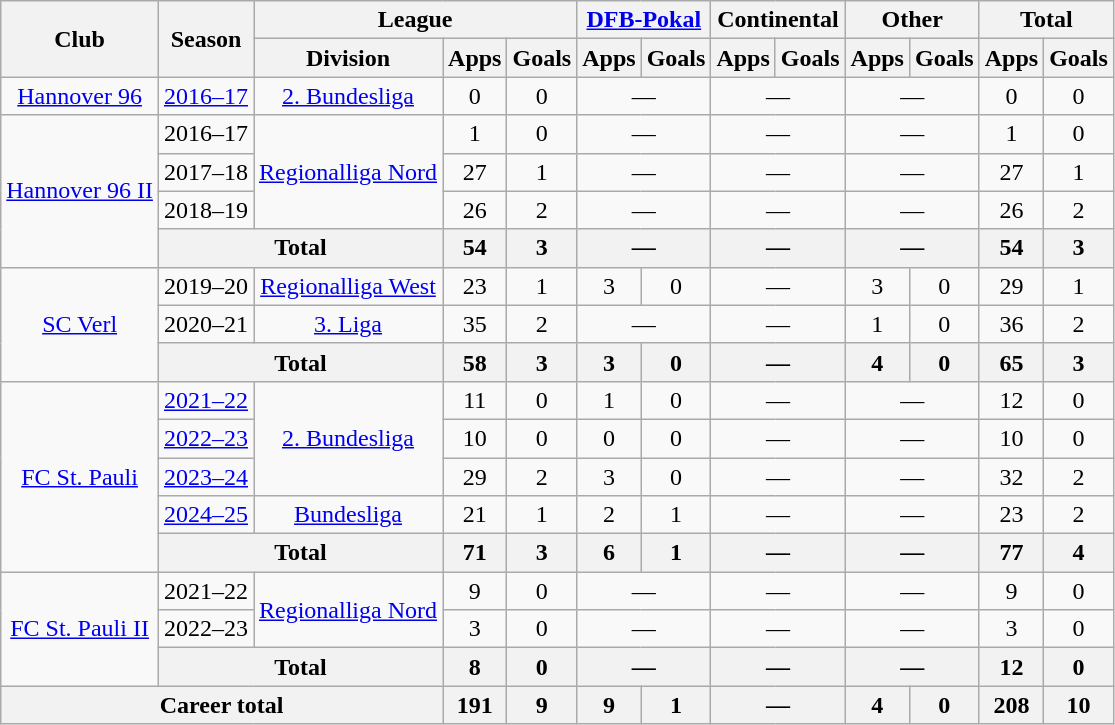<table class="wikitable" style="text-align:center">
<tr>
<th rowspan="2">Club</th>
<th rowspan="2">Season</th>
<th colspan="3">League</th>
<th colspan="2"><a href='#'>DFB-Pokal</a></th>
<th colspan="2">Continental</th>
<th colspan="2">Other</th>
<th colspan="2">Total</th>
</tr>
<tr>
<th>Division</th>
<th>Apps</th>
<th>Goals</th>
<th>Apps</th>
<th>Goals</th>
<th>Apps</th>
<th>Goals</th>
<th>Apps</th>
<th>Goals</th>
<th>Apps</th>
<th>Goals</th>
</tr>
<tr>
<td rowspan="1"><a href='#'>Hannover 96</a></td>
<td><a href='#'>2016–17</a></td>
<td rowspan="1"><a href='#'>2. Bundesliga</a></td>
<td>0</td>
<td>0</td>
<td colspan="2">—</td>
<td colspan="2">—</td>
<td colspan="2">—</td>
<td>0</td>
<td>0</td>
</tr>
<tr>
<td rowspan="4"><a href='#'>Hannover 96 II</a></td>
<td>2016–17</td>
<td rowspan="3"><a href='#'>Regionalliga Nord</a></td>
<td>1</td>
<td>0</td>
<td colspan="2">—</td>
<td colspan="2">—</td>
<td colspan="2">—</td>
<td>1</td>
<td>0</td>
</tr>
<tr>
<td>2017–18</td>
<td>27</td>
<td>1</td>
<td colspan="2">—</td>
<td colspan="2">—</td>
<td colspan="2">—</td>
<td>27</td>
<td>1</td>
</tr>
<tr>
<td>2018–19</td>
<td>26</td>
<td>2</td>
<td colspan="2">—</td>
<td colspan="2">—</td>
<td colspan="2">—</td>
<td>26</td>
<td>2</td>
</tr>
<tr>
<th colspan="2">Total</th>
<th>54</th>
<th>3</th>
<th colspan="2">—</th>
<th colspan="2">—</th>
<th colspan="2">—</th>
<th>54</th>
<th>3</th>
</tr>
<tr>
<td rowspan="3"><a href='#'>SC Verl</a></td>
<td>2019–20</td>
<td rowspan="1"><a href='#'>Regionalliga West</a></td>
<td>23</td>
<td>1</td>
<td>3</td>
<td>0</td>
<td colspan="2">—</td>
<td>3</td>
<td>0</td>
<td>29</td>
<td>1</td>
</tr>
<tr>
<td>2020–21</td>
<td rowspan="1"><a href='#'>3. Liga</a></td>
<td>35</td>
<td>2</td>
<td colspan="2">—</td>
<td colspan="2">—</td>
<td>1</td>
<td>0</td>
<td>36</td>
<td>2</td>
</tr>
<tr>
<th colspan="2">Total</th>
<th>58</th>
<th>3</th>
<th>3</th>
<th>0</th>
<th colspan="2">—</th>
<th>4</th>
<th>0</th>
<th>65</th>
<th>3</th>
</tr>
<tr>
<td rowspan="5"><a href='#'>FC St. Pauli</a></td>
<td><a href='#'>2021–22</a></td>
<td rowspan="3"><a href='#'>2. Bundesliga</a></td>
<td>11</td>
<td>0</td>
<td>1</td>
<td>0</td>
<td colspan="2">—</td>
<td colspan="2">—</td>
<td>12</td>
<td>0</td>
</tr>
<tr>
<td><a href='#'>2022–23</a></td>
<td>10</td>
<td>0</td>
<td>0</td>
<td>0</td>
<td colspan="2">—</td>
<td colspan="2">—</td>
<td>10</td>
<td>0</td>
</tr>
<tr>
<td><a href='#'>2023–24</a></td>
<td>29</td>
<td>2</td>
<td>3</td>
<td>0</td>
<td colspan="2">—</td>
<td colspan="2">—</td>
<td>32</td>
<td>2</td>
</tr>
<tr>
<td><a href='#'>2024–25</a></td>
<td rowspan="1"><a href='#'>Bundesliga</a></td>
<td>21</td>
<td>1</td>
<td>2</td>
<td>1</td>
<td colspan="2">—</td>
<td colspan="2">—</td>
<td>23</td>
<td>2</td>
</tr>
<tr>
<th colspan="2">Total</th>
<th>71</th>
<th>3</th>
<th>6</th>
<th>1</th>
<th colspan="2">—</th>
<th colspan="2">—</th>
<th>77</th>
<th>4</th>
</tr>
<tr>
<td rowspan="3"><a href='#'>FC St. Pauli II</a></td>
<td>2021–22</td>
<td rowspan="2"><a href='#'>Regionalliga Nord</a></td>
<td>9</td>
<td>0</td>
<td colspan="2">—</td>
<td colspan="2">—</td>
<td colspan="2">—</td>
<td>9</td>
<td>0</td>
</tr>
<tr>
<td>2022–23</td>
<td>3</td>
<td>0</td>
<td colspan="2">—</td>
<td colspan="2">—</td>
<td colspan="2">—</td>
<td>3</td>
<td>0</td>
</tr>
<tr>
<th colspan="2">Total</th>
<th>8</th>
<th>0</th>
<th colspan="2">—</th>
<th colspan="2">—</th>
<th colspan="2">—</th>
<th>12</th>
<th>0</th>
</tr>
<tr>
<th colspan="3">Career total</th>
<th>191</th>
<th>9</th>
<th>9</th>
<th>1</th>
<th colspan="2">—</th>
<th>4</th>
<th>0</th>
<th>208</th>
<th>10</th>
</tr>
</table>
